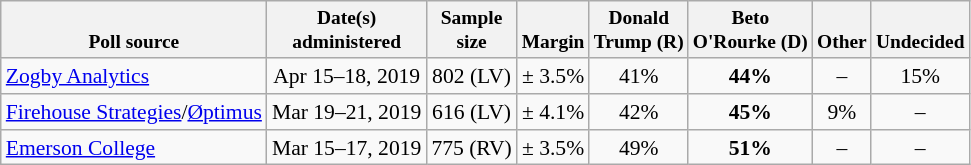<table class="wikitable" style="font-size:90%;text-align:center;">
<tr valign=bottom style="font-size:90%;">
<th>Poll source</th>
<th>Date(s)<br>administered</th>
<th>Sample<br>size</th>
<th>Margin<br></th>
<th>Donald<br>Trump (R)</th>
<th>Beto<br>O'Rourke (D)</th>
<th>Other</th>
<th>Undecided</th>
</tr>
<tr>
<td style="text-align:left;"><a href='#'>Zogby Analytics</a></td>
<td>Apr 15–18, 2019</td>
<td>802 (LV)</td>
<td>± 3.5%</td>
<td>41%</td>
<td><strong>44%</strong></td>
<td>–</td>
<td>15%</td>
</tr>
<tr>
<td style="text-align:left;"><a href='#'>Firehouse Strategies</a>/<a href='#'>Øptimus</a></td>
<td>Mar 19–21, 2019</td>
<td>616 (LV)</td>
<td>± 4.1%</td>
<td>42%</td>
<td><strong>45%</strong></td>
<td>9%</td>
<td>–</td>
</tr>
<tr>
<td style="text-align:left;"><a href='#'>Emerson College</a></td>
<td>Mar 15–17, 2019</td>
<td>775 (RV)</td>
<td>± 3.5%</td>
<td>49%</td>
<td><strong>51%</strong></td>
<td>–</td>
<td>–</td>
</tr>
</table>
